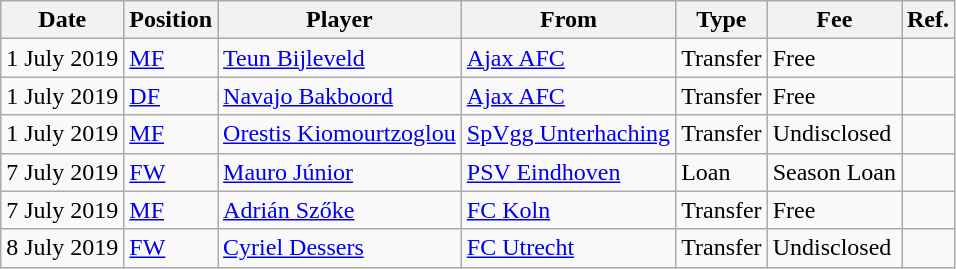<table class="wikitable">
<tr>
<th>Date</th>
<th>Position</th>
<th>Player</th>
<th>From</th>
<th><abbr>Type</abbr></th>
<th>Fee</th>
<th><abbr>Ref.</abbr></th>
</tr>
<tr>
<td>1 July 2019</td>
<td><a href='#'>MF</a></td>
<td> <a href='#'>Teun Bijleveld</a></td>
<td> <a href='#'>Ajax AFC</a></td>
<td>Transfer</td>
<td>Free</td>
<td></td>
</tr>
<tr>
<td>1 July 2019</td>
<td><a href='#'>DF</a></td>
<td> <a href='#'>Navajo Bakboord</a></td>
<td> <a href='#'>Ajax AFC</a></td>
<td>Transfer</td>
<td>Free</td>
<td></td>
</tr>
<tr>
<td>1 July 2019</td>
<td><a href='#'>MF</a></td>
<td> <a href='#'>Orestis Kiomourtzoglou</a></td>
<td> <a href='#'>SpVgg Unterhaching</a></td>
<td>Transfer</td>
<td>Undisclosed</td>
<td></td>
</tr>
<tr>
<td>7 July 2019</td>
<td><a href='#'>FW</a></td>
<td> <a href='#'>Mauro Júnior</a></td>
<td> <a href='#'>PSV Eindhoven</a></td>
<td>Loan</td>
<td>Season Loan</td>
<td></td>
</tr>
<tr>
<td>7 July 2019</td>
<td><a href='#'>MF</a></td>
<td> <a href='#'>Adrián Szőke</a></td>
<td> <a href='#'>FC Koln</a></td>
<td>Transfer</td>
<td>Free</td>
<td></td>
</tr>
<tr>
<td>8 July 2019</td>
<td><a href='#'>FW</a></td>
<td> <a href='#'>Cyriel Dessers</a></td>
<td> <a href='#'>FC Utrecht</a></td>
<td>Transfer</td>
<td>Undisclosed</td>
<td></td>
</tr>
</table>
